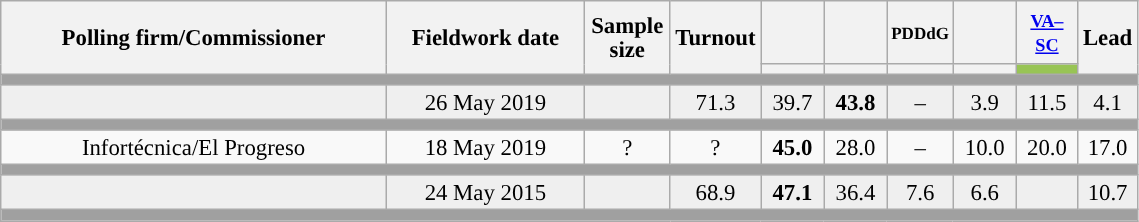<table class="wikitable collapsible collapsed" style="text-align:center; font-size:95%; line-height:16px;">
<tr style="height:42px;">
<th style="width:250px;" rowspan="2">Polling firm/Commissioner</th>
<th style="width:125px;" rowspan="2">Fieldwork date</th>
<th style="width:50px;" rowspan="2">Sample size</th>
<th style="width:45px;" rowspan="2">Turnout</th>
<th style="width:35px;"></th>
<th style="width:35px;"></th>
<th style="width:35px; font-size:75%;">PDDdG</th>
<th style="width:35px;"></th>
<th style="width:35px; font-size:80%;"><a href='#'>VA–SC</a></th>
<th style="width:30px;" rowspan="2">Lead</th>
</tr>
<tr>
<th style="color:inherit;background:"></th>
<th style="color:inherit;background:"></th>
<th style="color:inherit;background:"></th>
<th style="color:inherit;background:"></th>
<th style="color:inherit;background:#98C455;"></th>
</tr>
<tr>
<td colspan="10" style="background:#A0A0A0"></td>
</tr>
<tr style="background:#EFEFEF;">
<td><strong></strong></td>
<td>26 May 2019</td>
<td></td>
<td>71.3</td>
<td>39.7<br></td>
<td><strong>43.8</strong><br></td>
<td>–</td>
<td>3.9<br></td>
<td>11.5<br></td>
<td style="background:">4.1</td>
</tr>
<tr>
<td colspan="10" style="background:#A0A0A0"></td>
</tr>
<tr>
<td>Infortécnica/El Progreso</td>
<td>18 May 2019</td>
<td>?</td>
<td>?</td>
<td><strong>45.0</strong><br></td>
<td>28.0<br></td>
<td>–</td>
<td>10.0<br></td>
<td>20.0<br></td>
<td style="background:">17.0</td>
</tr>
<tr>
<td colspan="10" style="background:#A0A0A0"></td>
</tr>
<tr style="background:#EFEFEF;">
<td><strong></strong></td>
<td>24 May 2015</td>
<td></td>
<td>68.9</td>
<td><strong>47.1</strong><br></td>
<td>36.4<br></td>
<td>7.6<br></td>
<td>6.6<br></td>
<td></td>
<td style="background:">10.7</td>
</tr>
<tr>
<td colspan="10" style="background:#A0A0A0"></td>
</tr>
</table>
